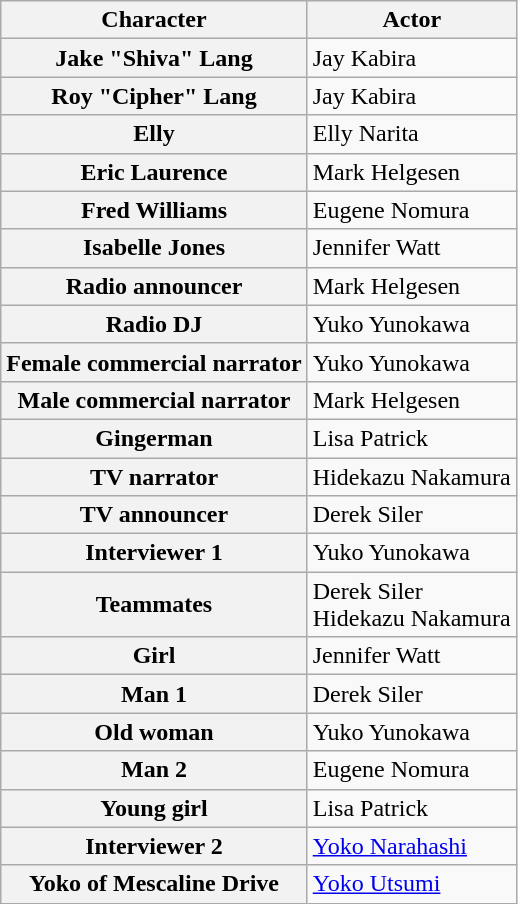<table class="wikitable mw-collapsible">
<tr>
<th>Character</th>
<th>Actor</th>
</tr>
<tr>
<th>Jake "Shiva" Lang</th>
<td>Jay Kabira</td>
</tr>
<tr>
<th>Roy "Cipher" Lang</th>
<td>Jay Kabira</td>
</tr>
<tr>
<th>Elly</th>
<td>Elly Narita</td>
</tr>
<tr>
<th>Eric Laurence</th>
<td>Mark Helgesen</td>
</tr>
<tr>
<th>Fred Williams</th>
<td>Eugene Nomura</td>
</tr>
<tr>
<th>Isabelle Jones</th>
<td>Jennifer Watt</td>
</tr>
<tr>
<th>Radio announcer</th>
<td>Mark Helgesen</td>
</tr>
<tr>
<th>Radio DJ</th>
<td>Yuko Yunokawa</td>
</tr>
<tr>
<th>Female commercial narrator</th>
<td>Yuko Yunokawa</td>
</tr>
<tr>
<th>Male commercial narrator</th>
<td>Mark Helgesen</td>
</tr>
<tr>
<th>Gingerman</th>
<td>Lisa Patrick</td>
</tr>
<tr>
<th>TV narrator</th>
<td>Hidekazu Nakamura</td>
</tr>
<tr>
<th>TV announcer</th>
<td>Derek Siler</td>
</tr>
<tr>
<th>Interviewer 1</th>
<td>Yuko Yunokawa</td>
</tr>
<tr>
<th>Teammates</th>
<td>Derek Siler<br>Hidekazu Nakamura</td>
</tr>
<tr>
<th>Girl</th>
<td>Jennifer Watt</td>
</tr>
<tr>
<th>Man 1</th>
<td>Derek Siler</td>
</tr>
<tr>
<th>Old woman</th>
<td>Yuko Yunokawa</td>
</tr>
<tr>
<th>Man 2</th>
<td>Eugene Nomura</td>
</tr>
<tr>
<th>Young girl</th>
<td>Lisa Patrick</td>
</tr>
<tr>
<th>Interviewer 2</th>
<td><a href='#'>Yoko Narahashi</a></td>
</tr>
<tr>
<th>Yoko of Mescaline Drive</th>
<td><a href='#'>Yoko Utsumi</a></td>
</tr>
</table>
